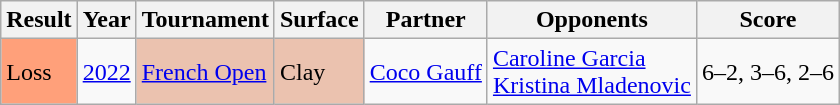<table class="sortable wikitable">
<tr>
<th>Result</th>
<th>Year</th>
<th>Tournament</th>
<th>Surface</th>
<th>Partner</th>
<th>Opponents</th>
<th class=unsortable>Score</th>
</tr>
<tr>
<td bgcolor=FFA07A>Loss</td>
<td><a href='#'>2022</a></td>
<td bgcolor=ebc2af><a href='#'>French Open</a></td>
<td bgcolor=ebc2af>Clay</td>
<td> <a href='#'>Coco Gauff</a></td>
<td> <a href='#'>Caroline Garcia</a> <br>  <a href='#'>Kristina Mladenovic</a></td>
<td>6–2, 3–6, 2–6</td>
</tr>
</table>
